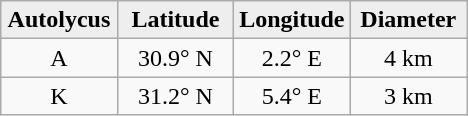<table class="wikitable">
<tr>
<th width="25%" style="background:#eeeeee;">Autolycus</th>
<th width="25%" style="background:#eeeeee;">Latitude</th>
<th width="25%" style="background:#eeeeee;">Longitude</th>
<th width="25%" style="background:#eeeeee;">Diameter</th>
</tr>
<tr>
<td align="center">A</td>
<td align="center">30.9° N</td>
<td align="center">2.2° E</td>
<td align="center">4 km</td>
</tr>
<tr>
<td align="center">K</td>
<td align="center">31.2° N</td>
<td align="center">5.4° E</td>
<td align="center">3 km</td>
</tr>
</table>
